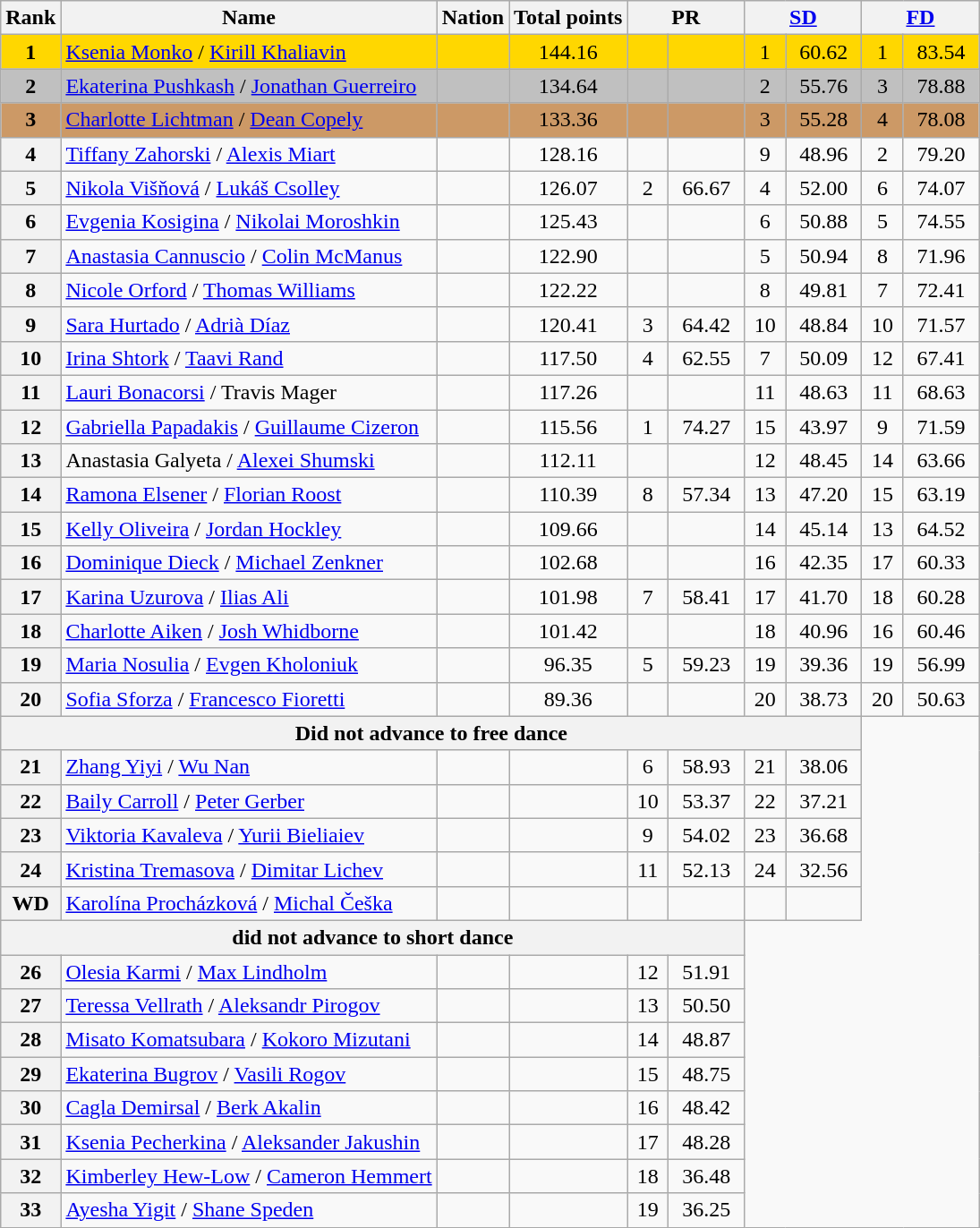<table class="wikitable">
<tr>
<th>Rank</th>
<th>Name</th>
<th>Nation</th>
<th>Total points</th>
<th colspan="2" width="80px">PR</th>
<th colspan="2" width="80px"><a href='#'>SD</a></th>
<th colspan="2" width="80px"><a href='#'>FD</a></th>
</tr>
<tr bgcolor="gold">
<td align="center"><strong>1</strong></td>
<td><a href='#'>Ksenia Monko</a> / <a href='#'>Kirill Khaliavin</a></td>
<td></td>
<td align="center">144.16</td>
<td align="center"></td>
<td align="center"></td>
<td align="center">1</td>
<td align="center">60.62</td>
<td align="center">1</td>
<td align="center">83.54</td>
</tr>
<tr bgcolor="silver">
<td align="center"><strong>2</strong></td>
<td><a href='#'>Ekaterina Pushkash</a> / <a href='#'>Jonathan Guerreiro</a></td>
<td></td>
<td align="center">134.64</td>
<td align="center"></td>
<td align="center"></td>
<td align="center">2</td>
<td align="center">55.76</td>
<td align="center">3</td>
<td align="center">78.88</td>
</tr>
<tr bgcolor="cc9966">
<td align="center"><strong>3</strong></td>
<td><a href='#'>Charlotte Lichtman</a> / <a href='#'>Dean Copely</a></td>
<td></td>
<td align="center">133.36</td>
<td align="center"></td>
<td align="center"></td>
<td align="center">3</td>
<td align="center">55.28</td>
<td align="center">4</td>
<td align="center">78.08</td>
</tr>
<tr>
<th>4</th>
<td><a href='#'>Tiffany Zahorski</a> / <a href='#'>Alexis Miart</a></td>
<td></td>
<td align="center">128.16</td>
<td align="center"></td>
<td align="center"></td>
<td align="center">9</td>
<td align="center">48.96</td>
<td align="center">2</td>
<td align="center">79.20</td>
</tr>
<tr>
<th>5</th>
<td><a href='#'>Nikola Višňová</a> / <a href='#'>Lukáš Csolley</a></td>
<td></td>
<td align="center">126.07</td>
<td align="center">2</td>
<td align="center">66.67</td>
<td align="center">4</td>
<td align="center">52.00</td>
<td align="center">6</td>
<td align="center">74.07</td>
</tr>
<tr>
<th>6</th>
<td><a href='#'>Evgenia Kosigina</a> / <a href='#'>Nikolai Moroshkin</a></td>
<td></td>
<td align="center">125.43</td>
<td align="center"></td>
<td align="center"></td>
<td align="center">6</td>
<td align="center">50.88</td>
<td align="center">5</td>
<td align="center">74.55</td>
</tr>
<tr>
<th>7</th>
<td><a href='#'>Anastasia Cannuscio</a> / <a href='#'>Colin McManus</a></td>
<td></td>
<td align="center">122.90</td>
<td align="center"></td>
<td align="center"></td>
<td align="center">5</td>
<td align="center">50.94</td>
<td align="center">8</td>
<td align="center">71.96</td>
</tr>
<tr>
<th>8</th>
<td><a href='#'>Nicole Orford</a> / <a href='#'>Thomas Williams</a></td>
<td></td>
<td align="center">122.22</td>
<td align="center"></td>
<td align="center"></td>
<td align="center">8</td>
<td align="center">49.81</td>
<td align="center">7</td>
<td align="center">72.41</td>
</tr>
<tr>
<th>9</th>
<td><a href='#'>Sara Hurtado</a> / <a href='#'>Adrià Díaz</a></td>
<td></td>
<td align="center">120.41</td>
<td align="center">3</td>
<td align="center">64.42</td>
<td align="center">10</td>
<td align="center">48.84</td>
<td align="center">10</td>
<td align="center">71.57</td>
</tr>
<tr>
<th>10</th>
<td><a href='#'>Irina Shtork</a> / <a href='#'>Taavi Rand</a></td>
<td></td>
<td align="center">117.50</td>
<td align="center">4</td>
<td align="center">62.55</td>
<td align="center">7</td>
<td align="center">50.09</td>
<td align="center">12</td>
<td align="center">67.41</td>
</tr>
<tr>
<th>11</th>
<td><a href='#'>Lauri Bonacorsi</a> / Travis Mager</td>
<td></td>
<td align="center">117.26</td>
<td align="center"></td>
<td align="center"></td>
<td align="center">11</td>
<td align="center">48.63</td>
<td align="center">11</td>
<td align="center">68.63</td>
</tr>
<tr>
<th>12</th>
<td><a href='#'>Gabriella Papadakis</a> / <a href='#'>Guillaume Cizeron</a></td>
<td></td>
<td align="center">115.56</td>
<td align="center">1</td>
<td align="center">74.27</td>
<td align="center">15</td>
<td align="center">43.97</td>
<td align="center">9</td>
<td align="center">71.59</td>
</tr>
<tr>
<th>13</th>
<td>Anastasia Galyeta / <a href='#'>Alexei Shumski</a></td>
<td></td>
<td align="center">112.11</td>
<td align="center"></td>
<td align="center"></td>
<td align="center">12</td>
<td align="center">48.45</td>
<td align="center">14</td>
<td align="center">63.66</td>
</tr>
<tr>
<th>14</th>
<td><a href='#'>Ramona Elsener</a> / <a href='#'>Florian Roost</a></td>
<td></td>
<td align="center">110.39</td>
<td align="center">8</td>
<td align="center">57.34</td>
<td align="center">13</td>
<td align="center">47.20</td>
<td align="center">15</td>
<td align="center">63.19</td>
</tr>
<tr>
<th>15</th>
<td><a href='#'>Kelly Oliveira</a> / <a href='#'>Jordan Hockley</a></td>
<td></td>
<td align="center">109.66</td>
<td align="center"></td>
<td align="center"></td>
<td align="center">14</td>
<td align="center">45.14</td>
<td align="center">13</td>
<td align="center">64.52</td>
</tr>
<tr>
<th>16</th>
<td><a href='#'>Dominique Dieck</a> / <a href='#'>Michael Zenkner</a></td>
<td></td>
<td align="center">102.68</td>
<td align="center"></td>
<td align="center"></td>
<td align="center">16</td>
<td align="center">42.35</td>
<td align="center">17</td>
<td align="center">60.33</td>
</tr>
<tr>
<th>17</th>
<td><a href='#'>Karina Uzurova</a> / <a href='#'>Ilias Ali</a></td>
<td></td>
<td align="center">101.98</td>
<td align="center">7</td>
<td align="center">58.41</td>
<td align="center">17</td>
<td align="center">41.70</td>
<td align="center">18</td>
<td align="center">60.28</td>
</tr>
<tr>
<th>18</th>
<td><a href='#'>Charlotte Aiken</a> / <a href='#'>Josh Whidborne</a></td>
<td></td>
<td align="center">101.42</td>
<td align="center"></td>
<td align="center"></td>
<td align="center">18</td>
<td align="center">40.96</td>
<td align="center">16</td>
<td align="center">60.46</td>
</tr>
<tr>
<th>19</th>
<td><a href='#'>Maria Nosulia</a> / <a href='#'>Evgen Kholoniuk</a></td>
<td></td>
<td align="center">96.35</td>
<td align="center">5</td>
<td align="center">59.23</td>
<td align="center">19</td>
<td align="center">39.36</td>
<td align="center">19</td>
<td align="center">56.99</td>
</tr>
<tr>
<th>20</th>
<td><a href='#'>Sofia Sforza</a> / <a href='#'>Francesco Fioretti</a></td>
<td></td>
<td align="center">89.36</td>
<td align="center"></td>
<td align="center"></td>
<td align="center">20</td>
<td align="center">38.73</td>
<td align="center">20</td>
<td align="center">50.63</td>
</tr>
<tr>
<th colspan=8>Did not advance to free dance</th>
</tr>
<tr>
<th>21</th>
<td><a href='#'>Zhang Yiyi</a> / <a href='#'>Wu Nan</a></td>
<td></td>
<td align="center"></td>
<td align="center">6</td>
<td align="center">58.93</td>
<td align="center">21</td>
<td align="center">38.06</td>
</tr>
<tr>
<th>22</th>
<td><a href='#'>Baily Carroll</a> / <a href='#'>Peter Gerber</a></td>
<td></td>
<td align="center"></td>
<td align="center">10</td>
<td align="center">53.37</td>
<td align="center">22</td>
<td align="center">37.21</td>
</tr>
<tr>
<th>23</th>
<td><a href='#'>Viktoria Kavaleva</a> / <a href='#'>Yurii Bieliaiev</a></td>
<td></td>
<td align="center"></td>
<td align="center">9</td>
<td align="center">54.02</td>
<td align="center">23</td>
<td align="center">36.68</td>
</tr>
<tr>
<th>24</th>
<td><a href='#'>Kristina Tremasova</a> / <a href='#'>Dimitar Lichev</a></td>
<td></td>
<td align="center"></td>
<td align="center">11</td>
<td align="center">52.13</td>
<td align="center">24</td>
<td align="center">32.56</td>
</tr>
<tr>
<th>WD</th>
<td><a href='#'>Karolína Procházková</a> / <a href='#'>Michal Češka</a></td>
<td></td>
<td></td>
<td></td>
<td></td>
<td></td>
<td></td>
</tr>
<tr>
<th colspan=6>did not advance to short dance</th>
</tr>
<tr>
<th>26</th>
<td><a href='#'>Olesia Karmi</a> / <a href='#'>Max Lindholm</a></td>
<td></td>
<td align="center"></td>
<td align="center">12</td>
<td align="center">51.91</td>
</tr>
<tr>
<th>27</th>
<td><a href='#'>Teressa Vellrath</a> / <a href='#'>Aleksandr Pirogov</a></td>
<td></td>
<td align="center"></td>
<td align="center">13</td>
<td align="center">50.50</td>
</tr>
<tr>
<th>28</th>
<td><a href='#'>Misato Komatsubara</a> / <a href='#'>Kokoro Mizutani</a></td>
<td></td>
<td align="center"></td>
<td align="center">14</td>
<td align="center">48.87</td>
</tr>
<tr>
<th>29</th>
<td><a href='#'>Ekaterina Bugrov</a> / <a href='#'>Vasili Rogov</a></td>
<td></td>
<td align="center"></td>
<td align="center">15</td>
<td align="center">48.75</td>
</tr>
<tr>
<th>30</th>
<td><a href='#'>Cagla Demirsal</a> / <a href='#'>Berk Akalin</a></td>
<td></td>
<td align="center"></td>
<td align="center">16</td>
<td align="center">48.42</td>
</tr>
<tr>
<th>31</th>
<td><a href='#'>Ksenia Pecherkina</a> / <a href='#'>Aleksander Jakushin</a></td>
<td></td>
<td align="center"></td>
<td align="center">17</td>
<td align="center">48.28</td>
</tr>
<tr>
<th>32</th>
<td><a href='#'>Kimberley Hew-Low</a> / <a href='#'>Cameron Hemmert</a></td>
<td></td>
<td align="center"></td>
<td align="center">18</td>
<td align="center">36.48</td>
</tr>
<tr>
<th>33</th>
<td><a href='#'>Ayesha Yigit</a> / <a href='#'>Shane Speden</a></td>
<td></td>
<td align="center"></td>
<td align="center">19</td>
<td align="center">36.25</td>
</tr>
</table>
